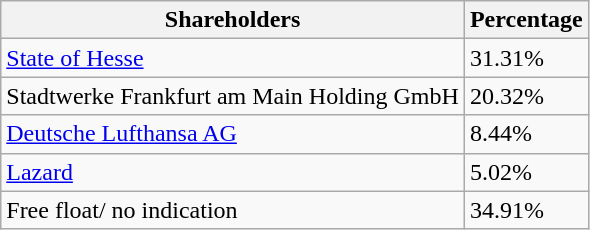<table class="wikitable sortable">
<tr>
<th>Shareholders</th>
<th>Percentage</th>
</tr>
<tr>
<td><a href='#'>State of Hesse</a></td>
<td>31.31%</td>
</tr>
<tr>
<td>Stadtwerke Frankfurt am Main Holding GmbH</td>
<td>20.32%</td>
</tr>
<tr>
<td><a href='#'>Deutsche Lufthansa AG</a></td>
<td>8.44%</td>
</tr>
<tr>
<td><a href='#'>Lazard</a></td>
<td>5.02%</td>
</tr>
<tr>
<td>Free float/ no indication</td>
<td>34.91%</td>
</tr>
</table>
